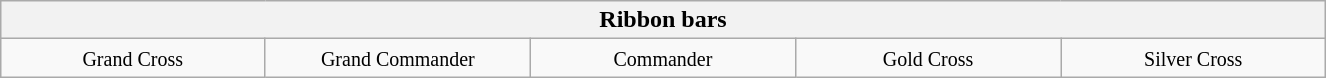<table align=center class=wikitable width=70% style="margin:1em auto;">
<tr>
<th colspan=5>Ribbon bars</th>
</tr>
<tr>
<td width=20% valign=top align=center><small>Grand Cross</small></td>
<td width=20% valign=top align=center><small>Grand Commander</small></td>
<td width=20% valign=top align=center><small>Commander</small></td>
<td width=20% valign=top align=center><small>Gold Cross</small></td>
<td width=20% valign=top align=center><small>Silver Cross</small></td>
</tr>
</table>
